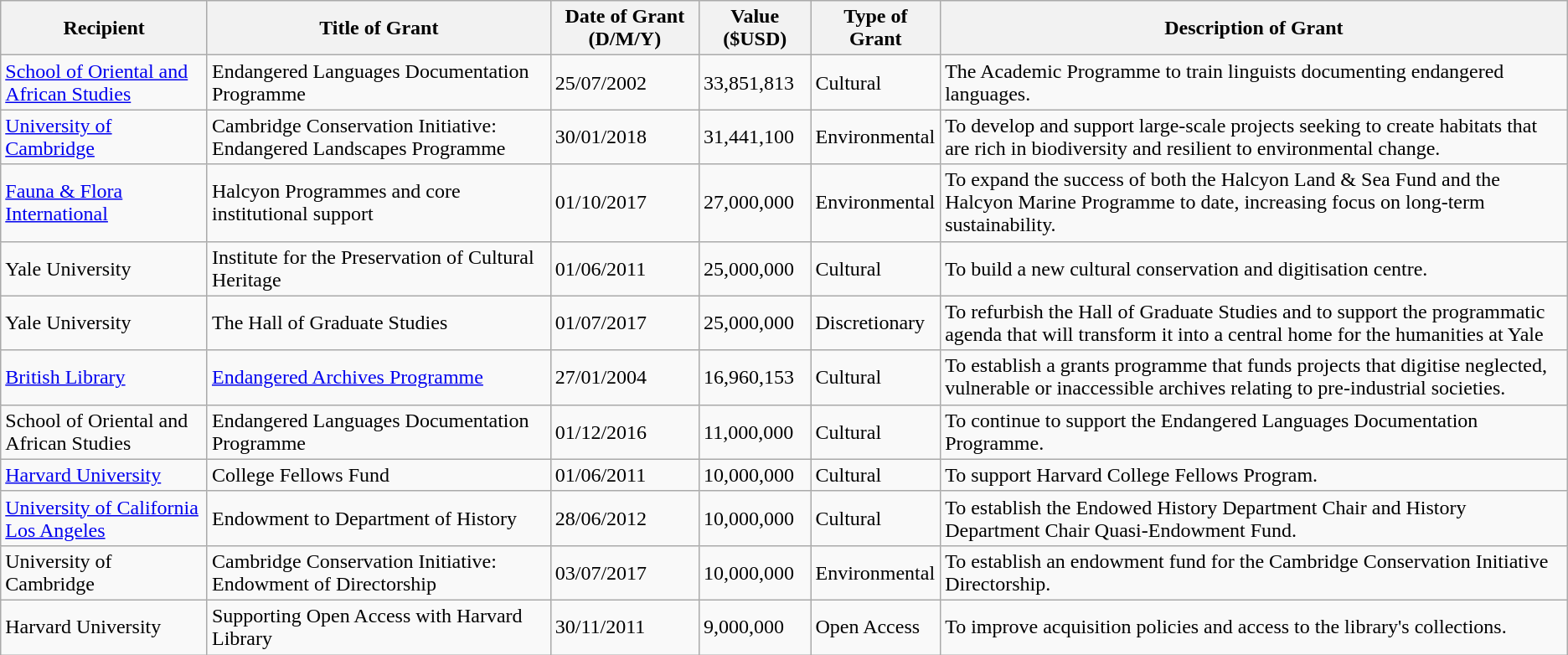<table class="wikitable">
<tr>
<th>Recipient</th>
<th>Title of Grant</th>
<th>Date of Grant (D/M/Y)</th>
<th>Value ($USD)</th>
<th>Type of Grant</th>
<th>Description of Grant</th>
</tr>
<tr>
<td><a href='#'>School of Oriental and African Studies</a></td>
<td>Endangered Languages Documentation Programme</td>
<td>25/07/2002</td>
<td>33,851,813</td>
<td>Cultural</td>
<td>The Academic Programme to train linguists documenting endangered languages.</td>
</tr>
<tr>
<td><a href='#'>University of Cambridge</a></td>
<td>Cambridge Conservation Initiative:  Endangered Landscapes Programme</td>
<td>30/01/2018</td>
<td>31,441,100</td>
<td>Environmental</td>
<td>To develop and support large-scale projects seeking to create habitats that are rich in biodiversity and resilient to environmental change.</td>
</tr>
<tr>
<td><a href='#'>Fauna & Flora International</a></td>
<td>Halcyon Programmes and core institutional support</td>
<td>01/10/2017</td>
<td>27,000,000</td>
<td>Environmental</td>
<td>To expand the success of both the Halcyon Land & Sea Fund and the Halcyon Marine Programme to date, increasing focus on long-term sustainability.</td>
</tr>
<tr>
<td>Yale University</td>
<td>Institute for the Preservation of Cultural Heritage</td>
<td>01/06/2011</td>
<td>25,000,000</td>
<td>Cultural</td>
<td>To build a new cultural conservation and digitisation centre.</td>
</tr>
<tr>
<td>Yale University</td>
<td>The Hall of Graduate Studies</td>
<td>01/07/2017</td>
<td>25,000,000</td>
<td>Discretionary</td>
<td>To refurbish the Hall of Graduate Studies and to support the programmatic agenda that will transform it into a central home for the humanities at Yale</td>
</tr>
<tr>
<td><a href='#'>British Library</a></td>
<td><a href='#'>Endangered Archives Programme</a></td>
<td>27/01/2004</td>
<td>16,960,153</td>
<td>Cultural</td>
<td>To establish a  grants programme that funds projects that  digitise neglected, vulnerable or inaccessible archives relating to  pre-industrial societies.</td>
</tr>
<tr>
<td>School of Oriental  and African Studies</td>
<td>Endangered Languages Documentation Programme</td>
<td>01/12/2016</td>
<td>11,000,000</td>
<td>Cultural</td>
<td>To continue to support the Endangered Languages Documentation Programme.</td>
</tr>
<tr>
<td><a href='#'>Harvard University</a></td>
<td>College Fellows Fund</td>
<td>01/06/2011</td>
<td>10,000,000</td>
<td>Cultural</td>
<td>To support  Harvard College Fellows Program.</td>
</tr>
<tr>
<td><a href='#'>University of  California Los Angeles</a></td>
<td>Endowment to Department of History</td>
<td>28/06/2012</td>
<td>10,000,000</td>
<td>Cultural</td>
<td>To establish the Endowed History Department Chair and History Department Chair Quasi-Endowment Fund.</td>
</tr>
<tr>
<td>University of  Cambridge</td>
<td>Cambridge Conservation Initiative: Endowment of Directorship</td>
<td>03/07/2017</td>
<td>10,000,000</td>
<td>Environmental</td>
<td>To establish an endowment fund for the Cambridge Conservation Initiative Directorship.</td>
</tr>
<tr>
<td>Harvard University</td>
<td>Supporting Open Access with Harvard Library</td>
<td>30/11/2011</td>
<td>9,000,000</td>
<td>Open Access</td>
<td>To improve acquisition policies and access to the library's collections.</td>
</tr>
</table>
